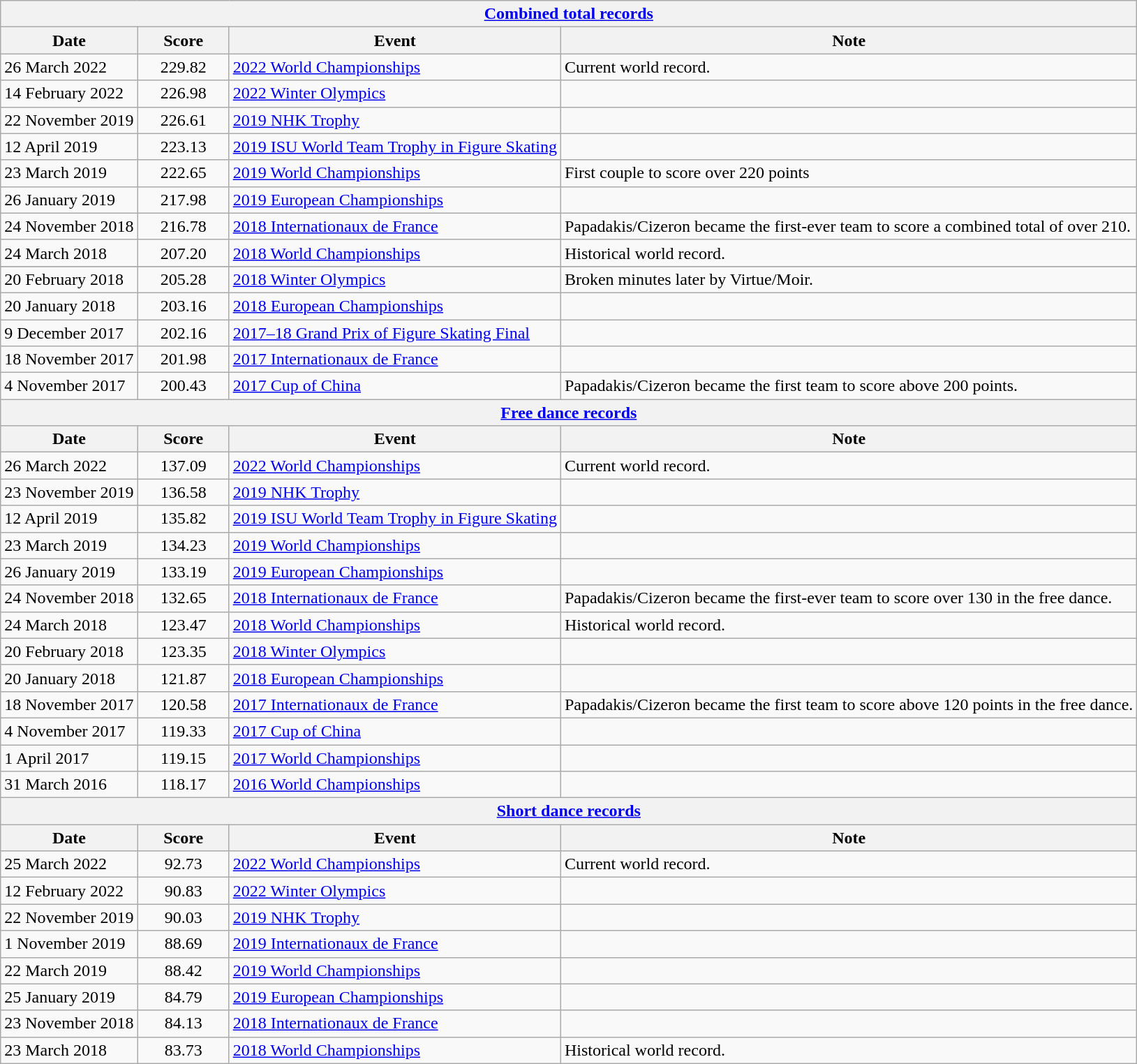<table class="wikitable sortable">
<tr>
<th colspan=4 align=center><a href='#'>Combined total records</a></th>
</tr>
<tr>
<th>Date</th>
<th style="width:80px;">Score</th>
<th>Event</th>
<th>Note</th>
</tr>
<tr>
<td>26 March 2022</td>
<td style="text-align:center;">229.82</td>
<td><a href='#'>2022 World Championships</a></td>
<td>Current world record.</td>
</tr>
<tr>
<td>14 February 2022</td>
<td style="text-align:center;">226.98</td>
<td><a href='#'>2022 Winter Olympics</a></td>
<td></td>
</tr>
<tr>
<td>22 November 2019</td>
<td style="text-align:center;">226.61</td>
<td><a href='#'>2019 NHK Trophy</a></td>
<td></td>
</tr>
<tr>
<td>12 April 2019</td>
<td style="text-align:center;">223.13</td>
<td><a href='#'>2019 ISU World Team Trophy in Figure Skating</a></td>
<td></td>
</tr>
<tr>
<td>23 March 2019</td>
<td style="text-align:center;">222.65</td>
<td><a href='#'>2019 World Championships</a></td>
<td>First couple to score over 220 points</td>
</tr>
<tr>
<td>26 January 2019</td>
<td style = "text-align:center;">217.98</td>
<td><a href='#'>2019 European Championships</a></td>
<td></td>
</tr>
<tr>
<td>24 November 2018</td>
<td style = "text-align:center;">216.78</td>
<td><a href='#'>2018 Internationaux de France</a></td>
<td>Papadakis/Cizeron became the first-ever team to score a combined total of over 210.</td>
</tr>
<tr>
<td>24 March 2018</td>
<td style = "text-align:center;">207.20</td>
<td><a href='#'>2018 World Championships</a></td>
<td>Historical world record.</td>
</tr>
<tr>
</tr>
<tr>
<td>20 February 2018</td>
<td style = "text-align:center;">205.28</td>
<td><a href='#'>2018 Winter Olympics</a></td>
<td>Broken minutes later by Virtue/Moir.</td>
</tr>
<tr>
<td>20 January 2018</td>
<td style = "text-align:center;">203.16</td>
<td><a href='#'>2018 European Championships</a></td>
<td></td>
</tr>
<tr>
<td>9 December 2017</td>
<td style = "text-align:center;">202.16</td>
<td><a href='#'>2017–18 Grand Prix of Figure Skating Final</a></td>
<td></td>
</tr>
<tr>
<td>18 November 2017</td>
<td style = "text-align:center;">201.98</td>
<td><a href='#'>2017 Internationaux de France</a></td>
<td></td>
</tr>
<tr>
<td>4 November 2017</td>
<td style = "text-align:center;">200.43</td>
<td><a href='#'>2017 Cup of China</a></td>
<td>Papadakis/Cizeron became the first team to score above 200 points.</td>
</tr>
<tr>
<th colspan=4 align=center><a href='#'>Free dance records</a></th>
</tr>
<tr>
<th>Date</th>
<th style="width:80px;">Score</th>
<th>Event</th>
<th>Note</th>
</tr>
<tr>
<td>26 March 2022</td>
<td style="text-align:center;">137.09</td>
<td><a href='#'>2022 World Championships</a></td>
<td>Current world record.</td>
</tr>
<tr>
<td>23 November 2019</td>
<td style="text-align:center;">136.58</td>
<td><a href='#'>2019 NHK Trophy</a></td>
<td></td>
</tr>
<tr>
<td>12 April 2019</td>
<td style="text-align:center;">135.82</td>
<td><a href='#'>2019 ISU World Team Trophy in Figure Skating</a></td>
<td></td>
</tr>
<tr>
<td>23 March 2019</td>
<td style="text-align:center;">134.23</td>
<td><a href='#'>2019 World Championships</a></td>
<td></td>
</tr>
<tr>
<td>26 January 2019</td>
<td style = "text-align:center;">133.19</td>
<td><a href='#'>2019 European Championships</a></td>
<td></td>
</tr>
<tr>
<td>24 November 2018</td>
<td style = "text-align:center;">132.65</td>
<td><a href='#'>2018 Internationaux de France</a></td>
<td>Papadakis/Cizeron became the first-ever team to score over 130 in the free dance.</td>
</tr>
<tr>
<td>24 March 2018</td>
<td style = "text-align:center;">123.47</td>
<td><a href='#'>2018 World Championships</a></td>
<td>Historical world record.</td>
</tr>
<tr>
<td>20 February 2018</td>
<td style = "text-align:center;">123.35</td>
<td><a href='#'>2018 Winter Olympics</a></td>
<td></td>
</tr>
<tr>
<td>20 January 2018</td>
<td style = "text-align:center;">121.87</td>
<td><a href='#'>2018 European Championships</a></td>
<td></td>
</tr>
<tr>
<td>18 November 2017</td>
<td style = "text-align:center;">120.58</td>
<td><a href='#'>2017 Internationaux de France</a></td>
<td>Papadakis/Cizeron became the first team to score above 120 points in the free dance.</td>
</tr>
<tr>
<td>4 November 2017</td>
<td style = "text-align:center;">119.33</td>
<td><a href='#'>2017 Cup of China</a></td>
<td></td>
</tr>
<tr>
<td>1 April 2017</td>
<td style = "text-align:center;">119.15</td>
<td><a href='#'>2017 World Championships</a></td>
<td></td>
</tr>
<tr>
<td>31 March 2016</td>
<td style = "text-align:center;">118.17</td>
<td><a href='#'>2016 World Championships</a></td>
<td></td>
</tr>
<tr>
<th colspan=4 align=center><a href='#'>Short dance records</a></th>
</tr>
<tr>
<th>Date</th>
<th style="width:80px;">Score</th>
<th>Event</th>
<th>Note</th>
</tr>
<tr>
<td>25 March 2022</td>
<td style="text-align:center;">92.73</td>
<td><a href='#'>2022 World Championships</a></td>
<td>Current world record.</td>
</tr>
<tr>
<td>12 February 2022</td>
<td style = "text-align:center;">90.83</td>
<td><a href='#'>2022 Winter Olympics</a></td>
<td></td>
</tr>
<tr>
<td>22 November 2019</td>
<td style = "text-align:center;">90.03</td>
<td><a href='#'>2019 NHK Trophy</a></td>
<td></td>
</tr>
<tr>
<td>1 November 2019</td>
<td style = "text-align:center;">88.69</td>
<td><a href='#'>2019 Internationaux de France</a></td>
<td></td>
</tr>
<tr>
<td>22 March 2019</td>
<td style = "text-align:center;">88.42</td>
<td><a href='#'>2019 World Championships</a></td>
<td></td>
</tr>
<tr>
<td>25 January 2019</td>
<td style="text-align:center;">84.79</td>
<td><a href='#'>2019 European Championships</a></td>
<td></td>
</tr>
<tr>
<td>23 November 2018</td>
<td style = "text-align:center;">84.13</td>
<td><a href='#'>2018 Internationaux de France</a></td>
<td></td>
</tr>
<tr>
<td>23 March 2018</td>
<td style = "text-align:center;">83.73</td>
<td><a href='#'>2018 World Championships</a></td>
<td>Historical world record.</td>
</tr>
</table>
